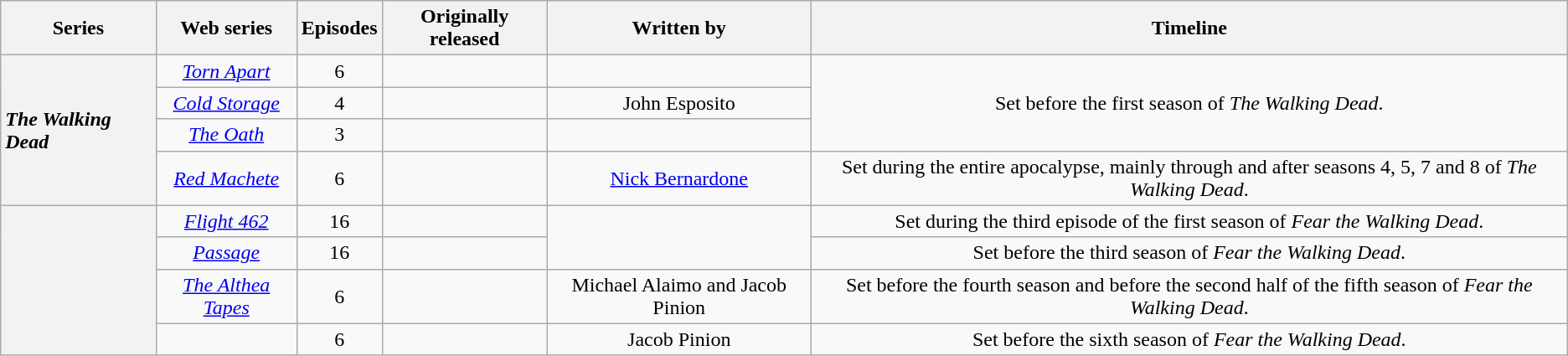<table class="wikitable plainrowheaders" style="text-align:center">
<tr>
<th scope="col">Series</th>
<th scope="col">Web series</th>
<th scope="col">Episodes</th>
<th scope="col">Originally released</th>
<th scope="col">Written by</th>
<th scope="col">Timeline</th>
</tr>
<tr>
<th scope="row" rowspan="4" style="text-align:left"><em>The Walking Dead</em></th>
<td><em><a href='#'>Torn Apart</a></em></td>
<td>6</td>
<td></td>
<td></td>
<td rowspan="3">Set before the first season of <em>The Walking Dead</em>.</td>
</tr>
<tr>
<td><em><a href='#'>Cold Storage</a></em></td>
<td>4</td>
<td></td>
<td>John Esposito</td>
</tr>
<tr>
<td><em><a href='#'>The Oath</a></em></td>
<td>3</td>
<td></td>
<td></td>
</tr>
<tr>
<td><em><a href='#'>Red Machete</a></em></td>
<td>6</td>
<td></td>
<td><a href='#'>Nick Bernardone</a></td>
<td>Set during the entire apocalypse, mainly through and after seasons 4, 5, 7 and 8 of <em>The Walking Dead</em>.</td>
</tr>
<tr>
<th scope="row" rowspan="4" style="text-align:left"><em></em></th>
<td><em><a href='#'>Flight 462</a></em></td>
<td>16</td>
<td></td>
<td rowspan="2"></td>
<td>Set during the third episode of the first season of <em>Fear the Walking Dead</em>.</td>
</tr>
<tr>
<td><em><a href='#'>Passage</a></em></td>
<td>16</td>
<td></td>
<td>Set before the third season of <em>Fear the Walking Dead</em>.</td>
</tr>
<tr>
<td><em><a href='#'>The Althea Tapes</a></em></td>
<td>6</td>
<td></td>
<td>Michael Alaimo and Jacob Pinion</td>
<td>Set before the fourth season and before the second half of the fifth season of <em>Fear the Walking Dead</em>.</td>
</tr>
<tr>
<td></td>
<td>6</td>
<td></td>
<td>Jacob Pinion</td>
<td>Set before the sixth season of <em>Fear the Walking Dead</em>.</td>
</tr>
</table>
